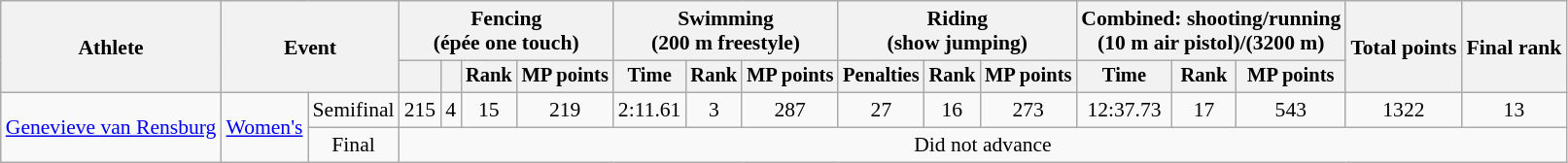<table class=wikitable style=font-size:90%;text-align:center>
<tr>
<th rowspan="2">Athlete</th>
<th colspan="2" rowspan="2">Event</th>
<th colspan=4>Fencing<br><span>(épée one touch)</span></th>
<th colspan=3>Swimming<br><span>(200 m freestyle)</span></th>
<th colspan=3>Riding<br><span>(show jumping)</span></th>
<th colspan=3 nowrap>Combined: shooting/running<br><span>(10 m air pistol)/(3200 m)</span></th>
<th rowspan=2 nowrap>Total points</th>
<th rowspan=2 nowrap>Final rank</th>
</tr>
<tr style="font-size:95%">
<th></th>
<th></th>
<th>Rank</th>
<th nowrap>MP points</th>
<th>Time</th>
<th>Rank</th>
<th nowrap>MP points</th>
<th>Penalties</th>
<th>Rank</th>
<th nowrap>MP points</th>
<th>Time</th>
<th>Rank</th>
<th nowrap>MP points</th>
</tr>
<tr>
<td align=left rowspan="2"><a href='#'>Genevieve van Rensburg</a></td>
<td align=left rowspan="2"><a href='#'>Women's</a></td>
<td>Semifinal</td>
<td>215</td>
<td>4</td>
<td>15</td>
<td>219</td>
<td>2:11.61</td>
<td>3</td>
<td>287</td>
<td>27</td>
<td>16</td>
<td>273</td>
<td>12:37.73</td>
<td>17</td>
<td>543</td>
<td>1322</td>
<td>13</td>
</tr>
<tr align="center">
<td>Final</td>
<td colspan="15">Did not advance</td>
</tr>
</table>
